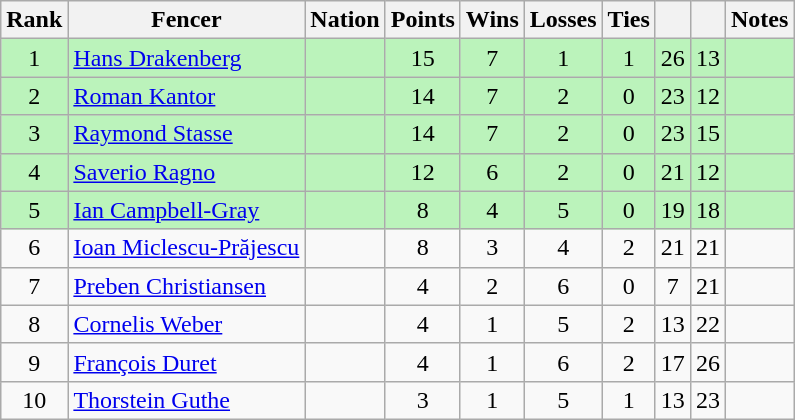<table class="wikitable sortable" style="text-align: center;">
<tr>
<th>Rank</th>
<th>Fencer</th>
<th>Nation</th>
<th>Points</th>
<th>Wins</th>
<th>Losses</th>
<th>Ties</th>
<th></th>
<th></th>
<th>Notes</th>
</tr>
<tr style="background:#bbf3bb;">
<td>1</td>
<td align=left><a href='#'>Hans Drakenberg</a></td>
<td align=left></td>
<td>15</td>
<td>7</td>
<td>1</td>
<td>1</td>
<td>26</td>
<td>13</td>
<td></td>
</tr>
<tr style="background:#bbf3bb;">
<td>2</td>
<td align=left><a href='#'>Roman Kantor</a></td>
<td align=left></td>
<td>14</td>
<td>7</td>
<td>2</td>
<td>0</td>
<td>23</td>
<td>12</td>
<td></td>
</tr>
<tr style="background:#bbf3bb;">
<td>3</td>
<td align=left><a href='#'>Raymond Stasse</a></td>
<td align=left></td>
<td>14</td>
<td>7</td>
<td>2</td>
<td>0</td>
<td>23</td>
<td>15</td>
<td></td>
</tr>
<tr style="background:#bbf3bb;">
<td>4</td>
<td align=left><a href='#'>Saverio Ragno</a></td>
<td align=left></td>
<td>12</td>
<td>6</td>
<td>2</td>
<td>0</td>
<td>21</td>
<td>12</td>
<td></td>
</tr>
<tr style="background:#bbf3bb;">
<td>5</td>
<td align=left><a href='#'>Ian Campbell-Gray</a></td>
<td align=left></td>
<td>8</td>
<td>4</td>
<td>5</td>
<td>0</td>
<td>19</td>
<td>18</td>
<td></td>
</tr>
<tr>
<td>6</td>
<td align=left><a href='#'>Ioan Miclescu-Prăjescu</a></td>
<td align=left></td>
<td>8</td>
<td>3</td>
<td>4</td>
<td>2</td>
<td>21</td>
<td>21</td>
<td></td>
</tr>
<tr>
<td>7</td>
<td align=left><a href='#'>Preben Christiansen</a></td>
<td align=left></td>
<td>4</td>
<td>2</td>
<td>6</td>
<td>0</td>
<td>7</td>
<td>21</td>
<td></td>
</tr>
<tr>
<td>8</td>
<td align=left><a href='#'>Cornelis Weber</a></td>
<td align=left></td>
<td>4</td>
<td>1</td>
<td>5</td>
<td>2</td>
<td>13</td>
<td>22</td>
<td></td>
</tr>
<tr>
<td>9</td>
<td align=left><a href='#'>François Duret</a></td>
<td align=left></td>
<td>4</td>
<td>1</td>
<td>6</td>
<td>2</td>
<td>17</td>
<td>26</td>
<td></td>
</tr>
<tr>
<td>10</td>
<td align=left><a href='#'>Thorstein Guthe</a></td>
<td align=left></td>
<td>3</td>
<td>1</td>
<td>5</td>
<td>1</td>
<td>13</td>
<td>23</td>
<td></td>
</tr>
</table>
